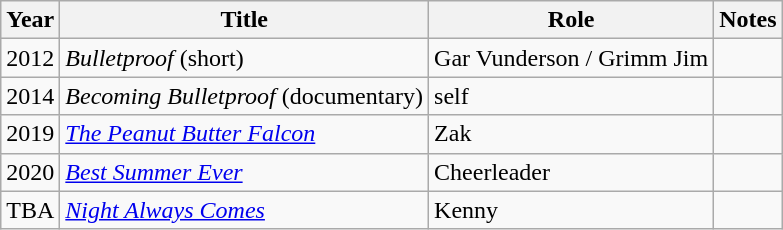<table class="wikitable sortable">
<tr>
<th>Year</th>
<th>Title</th>
<th>Role</th>
<th class="unsortable">Notes</th>
</tr>
<tr>
<td>2012</td>
<td><em>Bulletproof</em> (short)</td>
<td>Gar Vunderson / Grimm Jim</td>
<td></td>
</tr>
<tr>
<td>2014</td>
<td><em>Becoming Bulletproof</em> (documentary)</td>
<td>self</td>
<td></td>
</tr>
<tr>
<td>2019</td>
<td><em><a href='#'>The Peanut Butter Falcon</a></em></td>
<td>Zak</td>
<td></td>
</tr>
<tr>
<td>2020</td>
<td><em><a href='#'>Best Summer Ever</a></em></td>
<td>Cheerleader</td>
<td></td>
</tr>
<tr>
<td>TBA</td>
<td><em><a href='#'>Night Always Comes</a></em></td>
<td>Kenny</td>
<td></td>
</tr>
</table>
